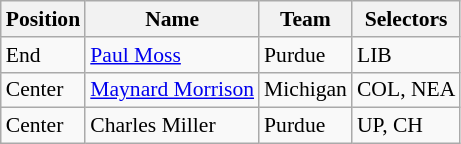<table class="wikitable" style="font-size: 90%">
<tr>
<th>Position</th>
<th>Name</th>
<th>Team</th>
<th>Selectors</th>
</tr>
<tr>
<td>End</td>
<td><a href='#'>Paul Moss</a></td>
<td>Purdue</td>
<td>LIB</td>
</tr>
<tr>
<td>Center</td>
<td><a href='#'>Maynard Morrison</a></td>
<td>Michigan</td>
<td>COL, NEA</td>
</tr>
<tr>
<td>Center</td>
<td>Charles Miller</td>
<td>Purdue</td>
<td>UP, CH</td>
</tr>
</table>
